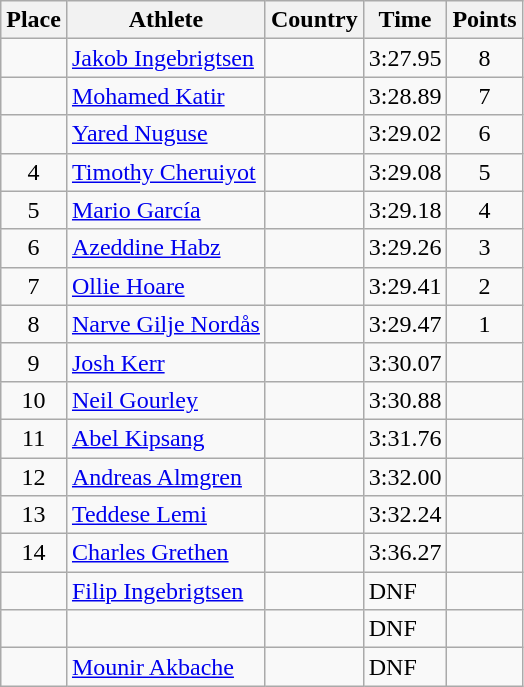<table class="wikitable">
<tr>
<th>Place</th>
<th>Athlete</th>
<th>Country</th>
<th>Time</th>
<th>Points</th>
</tr>
<tr>
<td align=center></td>
<td><a href='#'>Jakob Ingebrigtsen</a></td>
<td></td>
<td>3:27.95</td>
<td align=center>8</td>
</tr>
<tr>
<td align=center></td>
<td><a href='#'>Mohamed Katir</a></td>
<td></td>
<td>3:28.89</td>
<td align=center>7</td>
</tr>
<tr>
<td align=center></td>
<td><a href='#'>Yared Nuguse</a></td>
<td></td>
<td>3:29.02</td>
<td align=center>6</td>
</tr>
<tr>
<td align=center>4</td>
<td><a href='#'>Timothy Cheruiyot</a></td>
<td></td>
<td>3:29.08</td>
<td align=center>5</td>
</tr>
<tr>
<td align=center>5</td>
<td><a href='#'>Mario García</a></td>
<td></td>
<td>3:29.18</td>
<td align=center>4</td>
</tr>
<tr>
<td align=center>6</td>
<td><a href='#'>Azeddine Habz</a></td>
<td></td>
<td>3:29.26</td>
<td align=center>3</td>
</tr>
<tr>
<td align=center>7</td>
<td><a href='#'>Ollie Hoare</a></td>
<td></td>
<td>3:29.41</td>
<td align=center>2</td>
</tr>
<tr>
<td align=center>8</td>
<td><a href='#'>Narve Gilje Nordås</a></td>
<td></td>
<td>3:29.47</td>
<td align=center>1</td>
</tr>
<tr>
<td align=center>9</td>
<td><a href='#'>Josh Kerr</a></td>
<td></td>
<td>3:30.07</td>
<td align=center></td>
</tr>
<tr>
<td align=center>10</td>
<td><a href='#'>Neil Gourley</a></td>
<td></td>
<td>3:30.88</td>
<td align=center></td>
</tr>
<tr>
<td align=center>11</td>
<td><a href='#'>Abel Kipsang</a></td>
<td></td>
<td>3:31.76</td>
<td align=center></td>
</tr>
<tr>
<td align=center>12</td>
<td><a href='#'>Andreas Almgren</a></td>
<td></td>
<td>3:32.00</td>
<td align=center></td>
</tr>
<tr>
<td align=center>13</td>
<td><a href='#'>Teddese Lemi</a></td>
<td></td>
<td>3:32.24</td>
<td align=center></td>
</tr>
<tr>
<td align=center>14</td>
<td><a href='#'>Charles Grethen</a></td>
<td></td>
<td>3:36.27</td>
<td align=center></td>
</tr>
<tr>
<td align=center></td>
<td><a href='#'>Filip Ingebrigtsen</a></td>
<td></td>
<td>DNF</td>
<td align=center></td>
</tr>
<tr>
<td align=center></td>
<td></td>
<td></td>
<td>DNF</td>
<td align=center></td>
</tr>
<tr>
<td align=center></td>
<td><a href='#'>Mounir Akbache</a></td>
<td></td>
<td>DNF</td>
<td align=center></td>
</tr>
</table>
